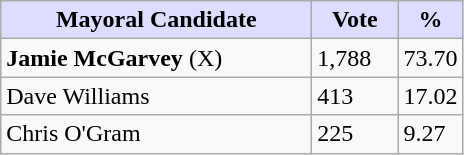<table class="wikitable">
<tr>
<th style="background:#ddf; width:200px;">Mayoral Candidate</th>
<th style="background:#ddf; width:50px;">Vote</th>
<th style="background:#ddf; width:30px;">%</th>
</tr>
<tr>
<td><strong>Jamie McGarvey</strong> (X)</td>
<td>1,788</td>
<td>73.70</td>
</tr>
<tr>
<td>Dave Williams</td>
<td>413</td>
<td>17.02</td>
</tr>
<tr>
<td>Chris O'Gram</td>
<td>225</td>
<td>9.27</td>
</tr>
</table>
